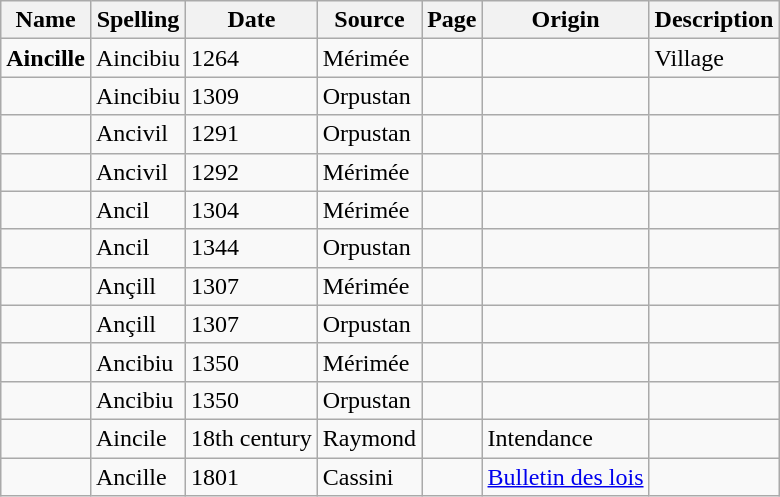<table class="wikitable">
<tr>
<th>Name</th>
<th>Spelling</th>
<th>Date</th>
<th>Source</th>
<th>Page</th>
<th>Origin</th>
<th>Description</th>
</tr>
<tr>
<td><strong>Aincille</strong></td>
<td>Aincibiu</td>
<td>1264</td>
<td>Mérimée</td>
<td></td>
<td></td>
<td>Village</td>
</tr>
<tr>
<td></td>
<td>Aincibiu</td>
<td>1309</td>
<td>Orpustan</td>
<td></td>
<td></td>
<td></td>
</tr>
<tr>
<td></td>
<td>Ancivil</td>
<td>1291</td>
<td>Orpustan</td>
<td></td>
<td></td>
<td></td>
</tr>
<tr>
<td></td>
<td>Ancivil</td>
<td>1292</td>
<td>Mérimée</td>
<td></td>
<td></td>
<td></td>
</tr>
<tr>
<td></td>
<td>Ancil</td>
<td>1304</td>
<td>Mérimée</td>
<td></td>
<td></td>
<td></td>
</tr>
<tr>
<td></td>
<td>Ancil</td>
<td>1344</td>
<td>Orpustan</td>
<td></td>
<td></td>
<td></td>
</tr>
<tr>
<td></td>
<td>Ançill</td>
<td>1307</td>
<td>Mérimée</td>
<td></td>
<td></td>
<td></td>
</tr>
<tr>
<td></td>
<td>Ançill</td>
<td>1307</td>
<td>Orpustan</td>
<td></td>
<td></td>
<td></td>
</tr>
<tr>
<td></td>
<td>Ancibiu</td>
<td>1350</td>
<td>Mérimée</td>
<td></td>
<td></td>
<td></td>
</tr>
<tr>
<td></td>
<td>Ancibiu</td>
<td>1350</td>
<td>Orpustan</td>
<td></td>
<td></td>
<td></td>
</tr>
<tr>
<td></td>
<td>Aincile</td>
<td>18th century</td>
<td>Raymond</td>
<td></td>
<td>Intendance</td>
<td></td>
</tr>
<tr>
<td></td>
<td>Ancille</td>
<td>1801</td>
<td>Cassini</td>
<td></td>
<td><a href='#'>Bulletin des lois</a></td>
<td></td>
</tr>
</table>
